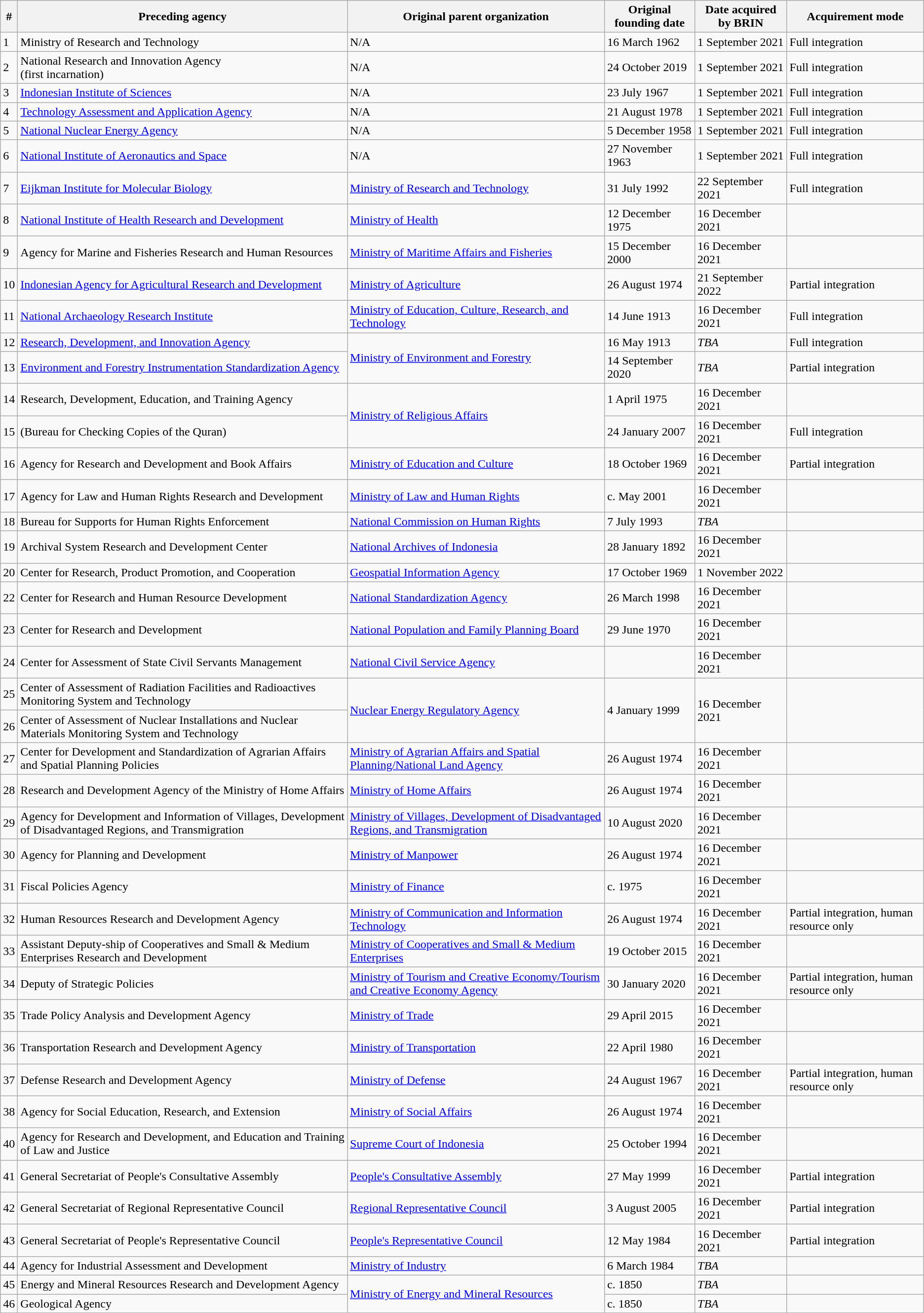<table class="wikitable">
<tr>
<th>#</th>
<th>Preceding agency</th>
<th>Original parent organization</th>
<th>Original founding date</th>
<th>Date acquired by BRIN</th>
<th>Acquirement mode</th>
</tr>
<tr>
<td>1</td>
<td>Ministry of Research and Technology</td>
<td>N/A</td>
<td>16 March 1962</td>
<td>1 September 2021</td>
<td>Full integration</td>
</tr>
<tr>
<td>2</td>
<td>National Research and Innovation Agency<br>(first incarnation)</td>
<td>N/A</td>
<td>24 October 2019</td>
<td>1 September 2021</td>
<td>Full integration</td>
</tr>
<tr>
<td>3</td>
<td><a href='#'>Indonesian Institute of Sciences</a></td>
<td>N/A</td>
<td>23 July 1967</td>
<td>1 September 2021</td>
<td>Full integration</td>
</tr>
<tr>
<td>4</td>
<td><a href='#'>Technology Assessment and Application Agency</a></td>
<td>N/A</td>
<td>21 August 1978</td>
<td>1 September 2021</td>
<td>Full integration</td>
</tr>
<tr>
<td>5</td>
<td><a href='#'>National Nuclear Energy Agency</a></td>
<td>N/A</td>
<td>5 December 1958</td>
<td>1 September 2021</td>
<td>Full integration</td>
</tr>
<tr>
<td>6</td>
<td><a href='#'>National Institute of Aeronautics and Space</a></td>
<td>N/A</td>
<td>27 November 1963</td>
<td>1 September 2021</td>
<td>Full integration</td>
</tr>
<tr>
<td>7</td>
<td><a href='#'>Eijkman Institute for Molecular Biology</a></td>
<td><a href='#'>Ministry of Research and Technology</a></td>
<td>31 July 1992</td>
<td>22 September 2021</td>
<td>Full integration</td>
</tr>
<tr>
<td>8</td>
<td><a href='#'>National Institute of Health Research and Development</a></td>
<td><a href='#'>Ministry of Health</a></td>
<td>12 December 1975</td>
<td>16 December 2021</td>
<td></td>
</tr>
<tr>
<td>9</td>
<td>Agency for Marine and Fisheries Research and Human Resources</td>
<td><a href='#'>Ministry of Maritime Affairs and Fisheries</a></td>
<td>15 December 2000</td>
<td>16 December 2021</td>
<td></td>
</tr>
<tr>
<td>10</td>
<td><a href='#'>Indonesian Agency for Agricultural Research and Development</a></td>
<td><a href='#'>Ministry of Agriculture</a></td>
<td>26 August 1974</td>
<td>21 September 2022</td>
<td>Partial integration</td>
</tr>
<tr>
<td>11</td>
<td><a href='#'>National Archaeology Research Institute</a></td>
<td><a href='#'>Ministry of Education, Culture, Research, and Technology</a></td>
<td>14 June 1913</td>
<td>16 December 2021</td>
<td>Full integration</td>
</tr>
<tr>
<td>12</td>
<td><a href='#'>Research, Development, and Innovation Agency</a></td>
<td rowspan="2"><a href='#'>Ministry of Environment and Forestry</a></td>
<td>16 May 1913</td>
<td><em>TBA</em></td>
<td>Full integration</td>
</tr>
<tr>
<td>13</td>
<td><a href='#'>Environment and Forestry Instrumentation Standardization Agency</a></td>
<td>14 September 2020</td>
<td><em>TBA</em></td>
<td>Partial integration</td>
</tr>
<tr>
<td>14</td>
<td>Research, Development, Education, and Training Agency</td>
<td rowspan="2"><a href='#'>Ministry of Religious Affairs</a></td>
<td>1 April 1975</td>
<td>16 December 2021</td>
<td></td>
</tr>
<tr>
<td>15</td>
<td> (Bureau for Checking Copies of the Quran)</td>
<td>24 January 2007</td>
<td>16 December 2021</td>
<td>Full integration</td>
</tr>
<tr>
<td>16</td>
<td>Agency for Research and Development and Book Affairs</td>
<td><a href='#'>Ministry of Education and Culture</a></td>
<td>18 October 1969</td>
<td>16 December 2021</td>
<td>Partial integration</td>
</tr>
<tr>
<td>17</td>
<td>Agency for Law and Human Rights Research and Development</td>
<td><a href='#'>Ministry of Law and Human Rights</a></td>
<td>c. May 2001</td>
<td>16 December 2021</td>
<td></td>
</tr>
<tr>
<td>18</td>
<td>Bureau for Supports for Human Rights Enforcement</td>
<td><a href='#'>National Commission on Human Rights</a></td>
<td>7 July 1993</td>
<td><em>TBA</em></td>
<td></td>
</tr>
<tr>
<td>19</td>
<td>Archival System Research and Development Center</td>
<td><a href='#'>National Archives of Indonesia</a></td>
<td>28 January 1892</td>
<td>16 December 2021</td>
<td></td>
</tr>
<tr>
<td>20</td>
<td>Center for Research, Product Promotion, and Cooperation</td>
<td><a href='#'>Geospatial Information Agency</a></td>
<td>17 October 1969</td>
<td>1 November 2022</td>
<td></td>
</tr>
<tr>
<td>22</td>
<td>Center for Research and Human Resource Development</td>
<td><a href='#'>National Standardization Agency</a></td>
<td>26 March 1998</td>
<td>16 December 2021</td>
<td></td>
</tr>
<tr>
<td>23</td>
<td>Center for Research and Development</td>
<td><a href='#'>National Population and Family Planning Board</a></td>
<td>29 June 1970</td>
<td>16 December 2021</td>
<td></td>
</tr>
<tr>
<td>24</td>
<td>Center for Assessment of State Civil Servants Management</td>
<td><a href='#'>National Civil Service Agency</a></td>
<td></td>
<td>16 December 2021</td>
<td></td>
</tr>
<tr>
<td>25</td>
<td>Center of Assessment of Radiation Facilities and Radioactives Monitoring System and Technology</td>
<td rowspan="2"><a href='#'>Nuclear Energy Regulatory Agency</a></td>
<td rowspan="2">4 January 1999</td>
<td rowspan="2">16 December 2021</td>
<td rowspan="2"></td>
</tr>
<tr>
<td>26</td>
<td>Center of Assessment of Nuclear Installations and Nuclear Materials Monitoring System and Technology</td>
</tr>
<tr>
<td>27</td>
<td>Center for Development and Standardization of Agrarian Affairs and Spatial Planning Policies</td>
<td><a href='#'>Ministry of Agrarian Affairs and Spatial Planning/National Land Agency</a></td>
<td>26 August 1974</td>
<td>16 December 2021</td>
<td></td>
</tr>
<tr>
<td>28</td>
<td>Research and Development Agency of the Ministry of Home Affairs</td>
<td><a href='#'>Ministry of Home Affairs</a></td>
<td>26 August 1974</td>
<td>16 December 2021</td>
<td></td>
</tr>
<tr>
<td>29</td>
<td>Agency for Development and Information of Villages, Development of Disadvantaged Regions, and Transmigration</td>
<td><a href='#'>Ministry of Villages, Development of Disadvantaged Regions, and Transmigration</a></td>
<td>10 August 2020</td>
<td>16 December 2021</td>
<td></td>
</tr>
<tr>
<td>30</td>
<td>Agency for Planning and Development</td>
<td><a href='#'>Ministry of Manpower</a></td>
<td>26 August 1974</td>
<td>16 December 2021</td>
<td></td>
</tr>
<tr>
<td>31</td>
<td>Fiscal Policies Agency</td>
<td><a href='#'>Ministry of Finance</a></td>
<td>c. 1975</td>
<td>16 December 2021</td>
<td></td>
</tr>
<tr>
<td>32</td>
<td>Human Resources Research and Development Agency</td>
<td><a href='#'>Ministry of Communication and Information Technology</a></td>
<td>26 August 1974</td>
<td>16 December 2021</td>
<td>Partial integration, human resource only</td>
</tr>
<tr>
<td>33</td>
<td>Assistant Deputy-ship of Cooperatives and Small & Medium Enterprises Research and Development</td>
<td><a href='#'>Ministry of Cooperatives and Small & Medium Enterprises</a></td>
<td>19 October 2015</td>
<td>16 December 2021</td>
<td></td>
</tr>
<tr>
<td>34</td>
<td>Deputy of Strategic Policies</td>
<td><a href='#'>Ministry of Tourism and Creative Economy/Tourism and Creative Economy Agency</a></td>
<td>30 January 2020</td>
<td>16 December 2021</td>
<td>Partial integration, human resource only</td>
</tr>
<tr>
<td>35</td>
<td>Trade Policy Analysis and Development Agency</td>
<td><a href='#'>Ministry of Trade</a></td>
<td>29 April 2015</td>
<td>16 December 2021</td>
<td></td>
</tr>
<tr>
<td>36</td>
<td>Transportation Research and Development Agency</td>
<td><a href='#'>Ministry of Transportation</a></td>
<td>22 April 1980</td>
<td>16 December 2021</td>
<td></td>
</tr>
<tr>
<td>37</td>
<td>Defense Research and Development Agency</td>
<td><a href='#'>Ministry of Defense</a></td>
<td>24 August 1967</td>
<td>16 December 2021</td>
<td>Partial integration, human resource only</td>
</tr>
<tr>
<td>38</td>
<td>Agency for Social Education, Research, and Extension</td>
<td><a href='#'>Ministry of Social Affairs</a></td>
<td>26 August 1974</td>
<td>16 December 2021</td>
<td></td>
</tr>
<tr>
<td>40</td>
<td>Agency for Research and Development, and Education and Training of Law and Justice</td>
<td><a href='#'>Supreme Court of Indonesia</a></td>
<td>25 October 1994</td>
<td>16 December 2021</td>
<td></td>
</tr>
<tr>
<td>41</td>
<td>General Secretariat of People's Consultative Assembly</td>
<td><a href='#'>People's Consultative Assembly</a></td>
<td>27 May 1999</td>
<td>16 December 2021</td>
<td>Partial integration</td>
</tr>
<tr>
<td>42</td>
<td>General Secretariat of Regional Representative Council</td>
<td><a href='#'>Regional Representative Council</a></td>
<td>3 August 2005</td>
<td>16 December 2021</td>
<td>Partial integration</td>
</tr>
<tr>
<td>43</td>
<td>General Secretariat of People's Representative Council</td>
<td><a href='#'>People's Representative Council</a></td>
<td>12 May 1984</td>
<td>16 December 2021</td>
<td>Partial integration</td>
</tr>
<tr>
<td>44</td>
<td>Agency for Industrial Assessment and Development</td>
<td><a href='#'>Ministry of Industry</a></td>
<td>6 March 1984</td>
<td><em>TBA</em></td>
<td></td>
</tr>
<tr>
<td>45</td>
<td>Energy and Mineral Resources Research and Development Agency</td>
<td rowspan="2"><a href='#'>Ministry of Energy and Mineral Resources</a></td>
<td>c. 1850</td>
<td><em>TBA</em></td>
<td></td>
</tr>
<tr>
<td>46</td>
<td>Geological Agency</td>
<td>c. 1850</td>
<td><em>TBA</em></td>
<td></td>
</tr>
</table>
